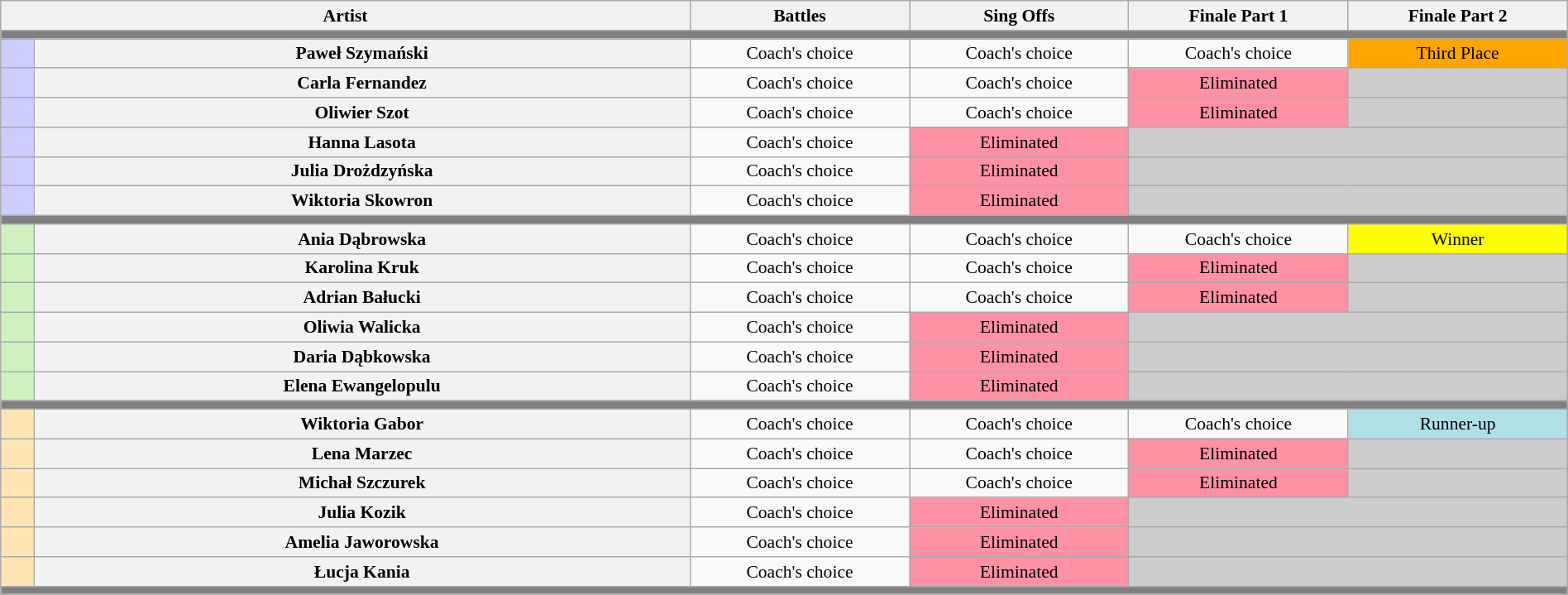<table class="wikitable"  style="font-size:90%; text-align:center; width:100%;">
<tr>
<th colspan="2">Artist</th>
<th style="width:14%;">Battles</th>
<th style="width:14%;">Sing Offs</th>
<th style="width:14%;">Finale Part 1</th>
<th style="width:14%;">Finale Part 2</th>
</tr>
<tr>
<th colspan="6" style="background:gray;"></th>
</tr>
<tr>
<th style="background:#ccf;"></th>
<th>Paweł Szymański</th>
<td>Coach's choice</td>
<td>Coach's choice</td>
<td>Coach's choice</td>
<td bgcolor=orange>Third Place</td>
</tr>
<tr>
<th style="background:#ccf;"></th>
<th>Carla Fernandez</th>
<td>Coach's choice</td>
<td>Coach's choice</td>
<td style="background:#FF91A4;">Eliminated</td>
<td style="background:#ccc;"></td>
</tr>
<tr>
<th style="background:#ccf;"></th>
<th>Oliwier Szot</th>
<td>Coach's choice</td>
<td>Coach's choice</td>
<td style="background:#FF91A4;">Eliminated</td>
<td style="background:#ccc;"></td>
</tr>
<tr>
<th style="background:#ccf;"></th>
<th>Hanna Lasota</th>
<td>Coach's choice</td>
<td style="background:#FF91A4;">Eliminated</td>
<td colspan="2" style="background:#ccc;"></td>
</tr>
<tr>
<th style="background:#ccf;"></th>
<th>Julia Drożdzyńska</th>
<td>Coach's choice</td>
<td style="background:#FF91A4;">Eliminated</td>
<td colspan="2" style="background:#ccc;"></td>
</tr>
<tr>
<th style="background:#ccf;"></th>
<th>Wiktoria Skowron</th>
<td>Coach's choice</td>
<td style="background:#FF91A4;">Eliminated</td>
<td colspan="2" style="background:#ccc;"></td>
</tr>
<tr>
<th colspan="6" style="background:gray;"></th>
</tr>
<tr>
<th style="background:#d0f0c0;"></th>
<th>Ania Dąbrowska</th>
<td>Coach's choice</td>
<td>Coach's choice</td>
<td>Coach's choice</td>
<td bgcolor=yellow>Winner</td>
</tr>
<tr>
<th style="background:#d0f0c0;"></th>
<th>Karolina Kruk</th>
<td>Coach's choice</td>
<td>Coach's choice</td>
<td style="background:#FF91A4;">Eliminated</td>
<td style="background:#ccc;"></td>
</tr>
<tr>
<th style="background:#d0f0c0;"></th>
<th>Adrian Bałucki</th>
<td>Coach's choice</td>
<td>Coach's choice</td>
<td style="background:#FF91A4;">Eliminated</td>
<td style="background:#ccc;"></td>
</tr>
<tr>
<th style="background:#d0f0c0;"></th>
<th>Oliwia Walicka</th>
<td>Coach's choice</td>
<td style="background:#FF91A4;">Eliminated</td>
<td colspan="2" style="background:#ccc;"></td>
</tr>
<tr>
<th style="background:#d0f0c0;"></th>
<th>Daria Dąbkowska</th>
<td>Coach's choice</td>
<td style="background:#FF91A4;">Eliminated</td>
<td colspan="2" style="background:#ccc;"></td>
</tr>
<tr>
<th style="background:#d0f0c0;"></th>
<th>Elena Ewangelopulu</th>
<td>Coach's choice</td>
<td style="background:#FF91A4;">Eliminated</td>
<td colspan="2" style="background:#ccc;"></td>
</tr>
<tr>
<th colspan="9" style="background:gray;"></th>
</tr>
<tr>
<th style="background:#ffe5b4;"></th>
<th>Wiktoria Gabor</th>
<td>Coach's choice</td>
<td>Coach's choice</td>
<td>Coach's choice</td>
<td bgcolor=#b0e0e6>Runner-up</td>
</tr>
<tr>
<th style="background:#ffe5b4;"></th>
<th>Lena Marzec</th>
<td>Coach's choice</td>
<td>Coach's choice</td>
<td style="background:#FF91A4;">Eliminated</td>
<td style="background:#ccc;"></td>
</tr>
<tr>
<th style="background:#ffe5b4;"></th>
<th>Michał Szczurek</th>
<td>Coach's choice</td>
<td>Coach's choice</td>
<td style="background:#FF91A4;">Eliminated</td>
<td style="background:#ccc;"></td>
</tr>
<tr>
<th style="background:#ffe5b4;"></th>
<th>Julia Kozik</th>
<td>Coach's choice</td>
<td style="background:#FF91A4;">Eliminated</td>
<td colspan="2" style="background:#ccc;"></td>
</tr>
<tr>
<th style="background:#ffe5b4;"></th>
<th>Amelia Jaworowska</th>
<td>Coach's choice</td>
<td style="background:#FF91A4;">Eliminated</td>
<td colspan="2" style="background:#ccc;"></td>
</tr>
<tr>
<th style="background:#ffe5b4;"></th>
<th>Łucja Kania</th>
<td>Coach's choice</td>
<td style="background:#FF91A4;">Eliminated</td>
<td colspan="2" style="background:#ccc;"></td>
</tr>
<tr>
<th colspan="9" style="background:gray;"></th>
</tr>
<tr>
</tr>
</table>
